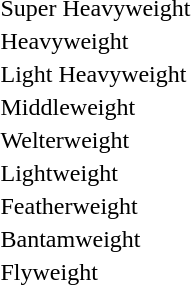<table>
<tr>
<td>Super Heavyweight</td>
<td></td>
<td></td>
<td></td>
<td></td>
</tr>
<tr>
<td>Heavyweight</td>
<td></td>
<td></td>
<td></td>
<td></td>
</tr>
<tr>
<td>Light Heavyweight</td>
<td></td>
<td></td>
<td></td>
<td></td>
</tr>
<tr>
<td>Middleweight</td>
<td></td>
<td></td>
<td></td>
<td></td>
</tr>
<tr>
<td>Welterweight</td>
<td></td>
<td></td>
<td></td>
<td></td>
</tr>
<tr>
<td>Lightweight</td>
<td></td>
<td></td>
<td></td>
<td></td>
</tr>
<tr>
<td>Featherweight</td>
<td></td>
<td></td>
<td></td>
<td></td>
</tr>
<tr>
<td>Bantamweight</td>
<td></td>
<td></td>
<td></td>
<td></td>
</tr>
<tr>
<td>Flyweight</td>
<td></td>
<td></td>
<td></td>
<td></td>
</tr>
</table>
